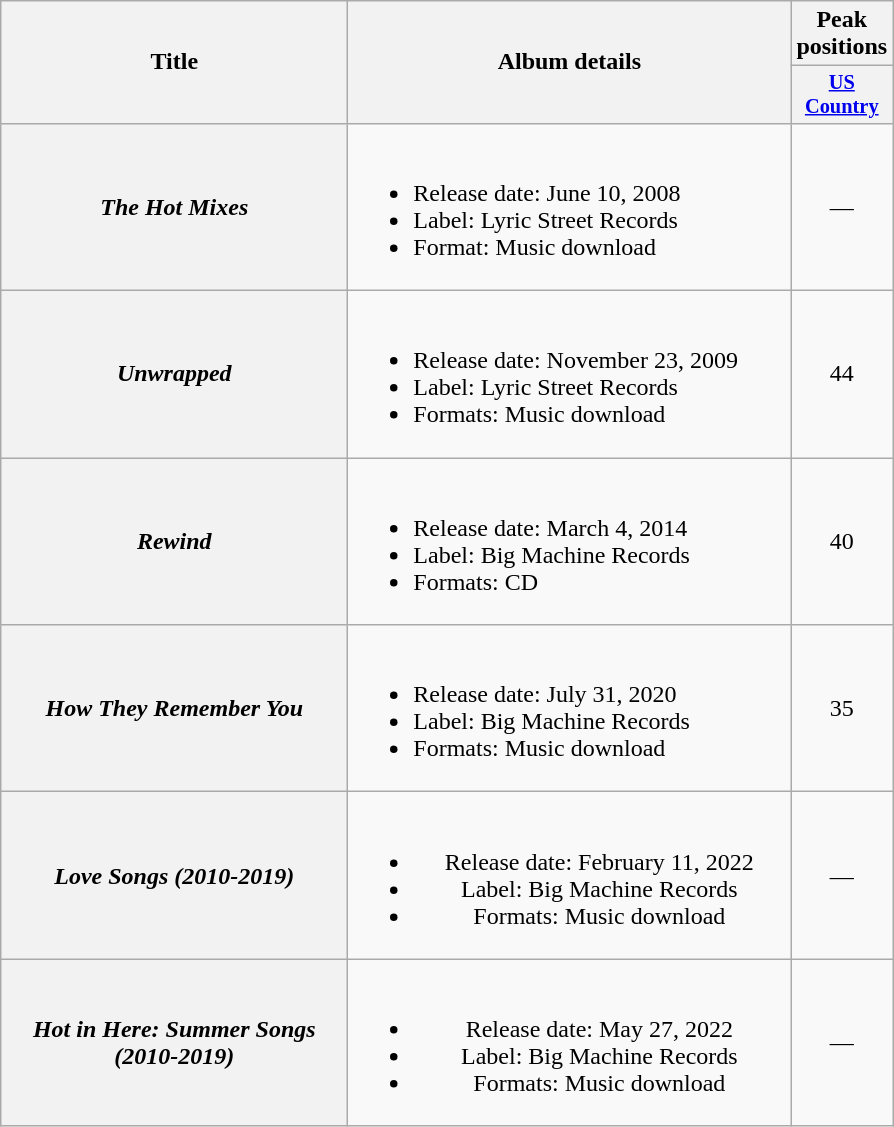<table class="wikitable plainrowheaders" style="text-align:center;">
<tr>
<th scope="col" rowspan="2" style="width:14em;">Title</th>
<th scope="col" rowspan="2" style="width:18em;">Album details</th>
<th scope="col" colspan="1">Peak positions</th>
</tr>
<tr>
<th scope="col" style="width:3.5em;font-size:85%;"><a href='#'>US Country</a><br></th>
</tr>
<tr>
<th scope="row"><em>The Hot Mixes</em></th>
<td style="text-align:left;"><br><ul><li>Release date: June 10, 2008</li><li>Label: Lyric Street Records</li><li>Format: Music download</li></ul></td>
<td>—</td>
</tr>
<tr>
<th scope="row"><em>Unwrapped</em></th>
<td style="text-align:left;"><br><ul><li>Release date: November 23, 2009</li><li>Label: Lyric Street Records</li><li>Formats: Music download</li></ul></td>
<td>44</td>
</tr>
<tr>
<th scope="row"><em>Rewind</em></th>
<td style="text-align:left;"><br><ul><li>Release date: March 4, 2014</li><li>Label: Big Machine Records</li><li>Formats: CD</li></ul></td>
<td>40</td>
</tr>
<tr>
<th scope="row"><em>How They Remember You</em></th>
<td style="text-align:left;"><br><ul><li>Release date: July 31, 2020</li><li>Label: Big Machine Records</li><li>Formats: Music download</li></ul></td>
<td>35</td>
</tr>
<tr>
<th scope="row"><em>Love Songs (2010-2019)</em></th>
<td><br><ul><li>Release date: February 11, 2022</li><li>Label: Big Machine Records</li><li>Formats: Music download</li></ul></td>
<td>—</td>
</tr>
<tr>
<th scope="row"><em>Hot in Here: Summer Songs (2010-2019)</em></th>
<td><br><ul><li>Release date: May 27, 2022</li><li>Label: Big Machine Records</li><li>Formats: Music download</li></ul></td>
<td>—</td>
</tr>
</table>
